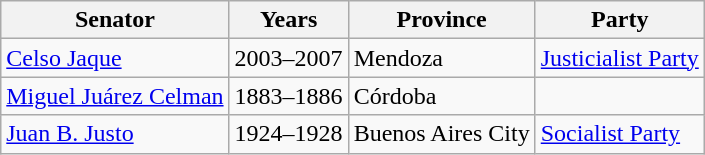<table class=wikitable>
<tr>
<th>Senator</th>
<th>Years</th>
<th>Province</th>
<th>Party</th>
</tr>
<tr>
<td><a href='#'>Celso Jaque</a></td>
<td>2003–2007</td>
<td>Mendoza</td>
<td><a href='#'>Justicialist Party</a></td>
</tr>
<tr>
<td><a href='#'>Miguel Juárez Celman</a></td>
<td>1883–1886</td>
<td>Córdoba</td>
<td></td>
</tr>
<tr>
<td><a href='#'>Juan B. Justo</a></td>
<td>1924–1928</td>
<td>Buenos Aires City</td>
<td><a href='#'>Socialist Party</a></td>
</tr>
</table>
